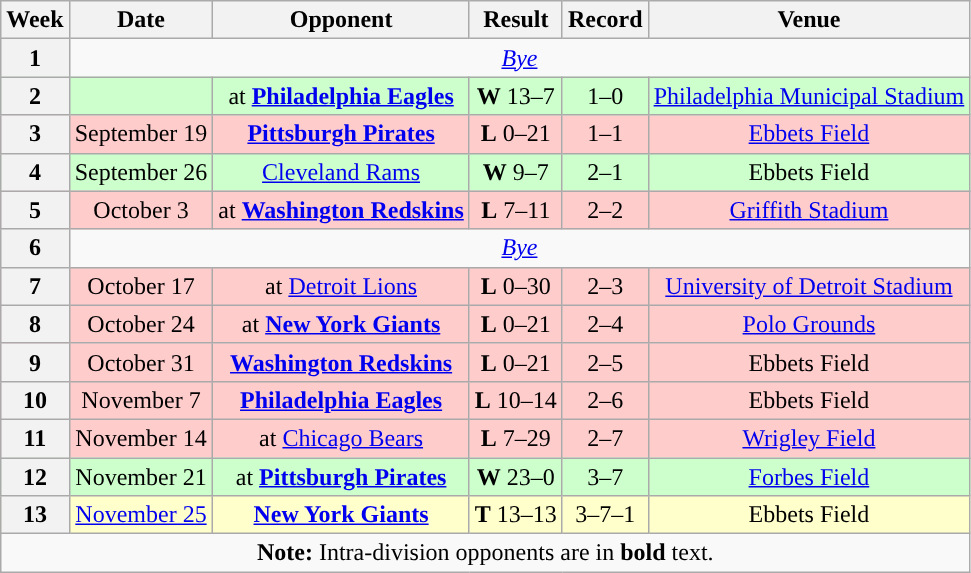<table class="wikitable" style="text-align:center">
<tr>
<th>Week</th>
<th>Date</th>
<th>Opponent</th>
<th>Result</th>
<th>Record</th>
<th>Venue</th>
</tr>
<tr>
<th>1</th>
<td colspan="6"><em><a href='#'>Bye</a></em></td>
</tr>
<tr style="background:#cfc">
<th>2</th>
<td></td>
<td>at <strong><a href='#'>Philadelphia Eagles</a></strong></td>
<td><strong>W</strong> 13–7</td>
<td>1–0</td>
<td><a href='#'>Philadelphia Municipal Stadium</a></td>
</tr>
<tr style="background:#fcc">
<th>3</th>
<td>September 19</td>
<td><strong><a href='#'>Pittsburgh Pirates</a></strong></td>
<td><strong>L</strong> 0–21</td>
<td>1–1</td>
<td><a href='#'>Ebbets Field</a></td>
</tr>
<tr style="background:#cfc">
<th>4</th>
<td>September 26</td>
<td><a href='#'>Cleveland Rams</a></td>
<td><strong>W</strong> 9–7</td>
<td>2–1</td>
<td>Ebbets Field</td>
</tr>
<tr style="background:#fcc">
<th>5</th>
<td>October 3</td>
<td>at <strong><a href='#'>Washington Redskins</a></strong></td>
<td><strong>L</strong> 7–11</td>
<td>2–2</td>
<td><a href='#'>Griffith Stadium</a></td>
</tr>
<tr>
<th>6</th>
<td colspan="6"><em><a href='#'>Bye</a></em></td>
</tr>
<tr style="background:#fcc">
<th>7</th>
<td>October 17</td>
<td>at <a href='#'>Detroit Lions</a></td>
<td><strong>L</strong> 0–30</td>
<td>2–3</td>
<td><a href='#'>University of Detroit Stadium</a></td>
</tr>
<tr style="background:#fcc">
<th>8</th>
<td>October 24</td>
<td>at <strong><a href='#'>New York Giants</a></strong></td>
<td><strong>L</strong> 0–21</td>
<td>2–4</td>
<td><a href='#'>Polo Grounds</a></td>
</tr>
<tr style="background:#fcc">
<th>9</th>
<td>October 31</td>
<td><strong><a href='#'>Washington Redskins</a></strong></td>
<td><strong>L</strong> 0–21</td>
<td>2–5</td>
<td>Ebbets Field</td>
</tr>
<tr style="background:#fcc">
<th>10</th>
<td>November 7</td>
<td><strong><a href='#'>Philadelphia Eagles</a></strong></td>
<td><strong>L</strong> 10–14</td>
<td>2–6</td>
<td>Ebbets Field</td>
</tr>
<tr style="background:#fcc">
<th>11</th>
<td>November 14</td>
<td>at <a href='#'>Chicago Bears</a></td>
<td><strong>L</strong> 7–29</td>
<td>2–7</td>
<td><a href='#'>Wrigley Field</a></td>
</tr>
<tr style="background:#cfc">
<th>12</th>
<td>November 21</td>
<td>at <strong><a href='#'>Pittsburgh Pirates</a></strong></td>
<td><strong>W</strong> 23–0</td>
<td>3–7</td>
<td><a href='#'>Forbes Field</a></td>
</tr>
<tr style="background:#ffc">
<th>13</th>
<td><a href='#'>November 25</a></td>
<td><strong><a href='#'>New York Giants</a></strong></td>
<td><strong>T</strong> 13–13</td>
<td>3–7–1</td>
<td>Ebbets Field</td>
</tr>
<tr>
<td colspan="8"><strong>Note:</strong> Intra-division opponents are in <strong>bold</strong> text.</td>
</tr>
</table>
